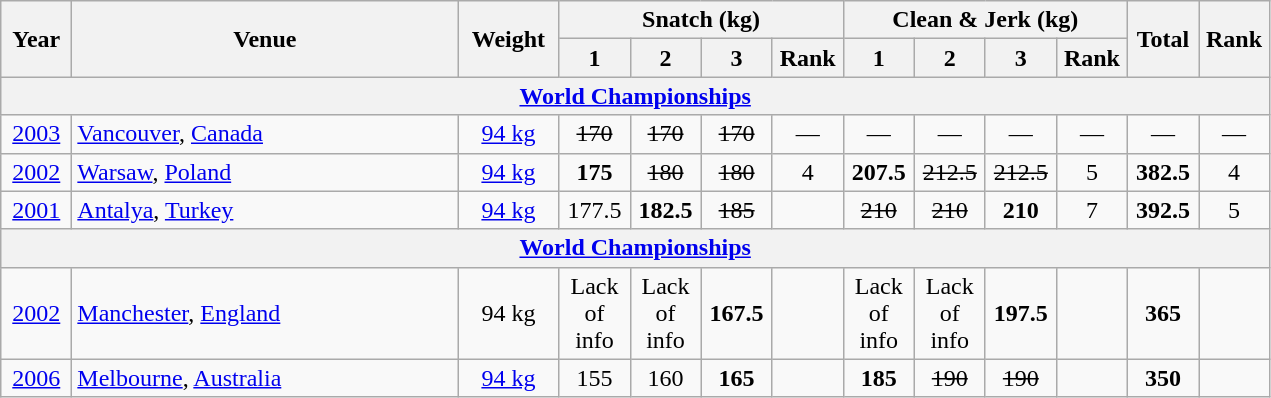<table class = "wikitable" style="text-align:center;">
<tr>
<th rowspan=2 width=40>Year</th>
<th rowspan=2 width=250>Venue</th>
<th rowspan=2 width=60>Weight</th>
<th colspan=4>Snatch (kg)</th>
<th colspan=4>Clean & Jerk (kg)</th>
<th rowspan=2 width=40>Total</th>
<th rowspan=2 width=40>Rank</th>
</tr>
<tr>
<th width=40>1</th>
<th width=40>2</th>
<th width=40>3</th>
<th width=40>Rank</th>
<th width=40>1</th>
<th width=40>2</th>
<th width=40>3</th>
<th width=40>Rank</th>
</tr>
<tr>
<th colspan=13><a href='#'>World Championships</a></th>
</tr>
<tr>
<td><a href='#'>2003</a></td>
<td align=left> <a href='#'>Vancouver</a>, <a href='#'>Canada</a></td>
<td><a href='#'>94 kg</a></td>
<td><s>170</s></td>
<td><s>170</s></td>
<td><s>170</s></td>
<td>—</td>
<td>—</td>
<td>—</td>
<td>—</td>
<td>—</td>
<td>—</td>
<td>—</td>
</tr>
<tr>
<td><a href='#'>2002</a></td>
<td align=left> <a href='#'>Warsaw</a>, <a href='#'>Poland</a></td>
<td><a href='#'>94 kg</a></td>
<td><strong>175</strong></td>
<td><s>180</s></td>
<td><s>180</s></td>
<td>4</td>
<td><strong>207.5</strong></td>
<td><s>212.5</s></td>
<td><s>212.5</s></td>
<td>5</td>
<td><strong>382.5</strong></td>
<td>4</td>
</tr>
<tr>
<td><a href='#'>2001</a></td>
<td align=left> <a href='#'>Antalya</a>, <a href='#'>Turkey</a></td>
<td><a href='#'>94 kg</a></td>
<td>177.5</td>
<td><strong>182.5</strong></td>
<td><s>185</s></td>
<td></td>
<td><s>210</s></td>
<td><s>210</s></td>
<td><strong>210</strong></td>
<td>7</td>
<td><strong>392.5</strong></td>
<td>5</td>
</tr>
<tr>
<th colspan=13><a href='#'>World Championships</a></th>
</tr>
<tr>
<td><a href='#'>2002</a></td>
<td align=left> <a href='#'>Manchester</a>, <a href='#'>England</a></td>
<td>94 kg</td>
<td>Lack of info</td>
<td>Lack of info</td>
<td><strong>167.5</strong></td>
<td></td>
<td>Lack of info</td>
<td>Lack of info</td>
<td><strong>197.5</strong></td>
<td></td>
<td><strong>365</strong></td>
<td></td>
</tr>
<tr>
<td><a href='#'>2006</a></td>
<td align=left> <a href='#'>Melbourne</a>, <a href='#'>Australia</a></td>
<td><a href='#'>94 kg</a></td>
<td>155</td>
<td>160</td>
<td><strong>165</strong></td>
<td></td>
<td><strong>185</strong></td>
<td><s>190</s></td>
<td><s>190</s></td>
<td></td>
<td><strong>350</strong></td>
<td></td>
</tr>
</table>
